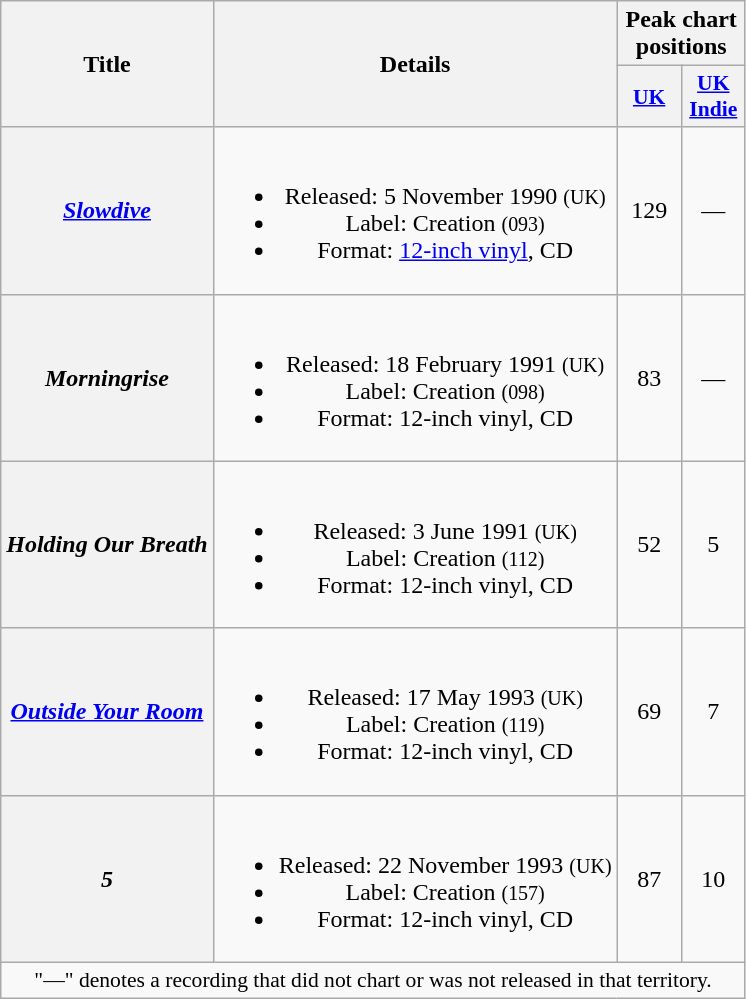<table class="wikitable plainrowheaders" style="text-align:center">
<tr>
<th scope="col" rowspan="2">Title</th>
<th scope="col" rowspan="2">Details</th>
<th scope="col" colspan="2">Peak chart positions</th>
</tr>
<tr>
<th scope="col" style="width:2.5em;font-size:90%;"><a href='#'>UK</a><br></th>
<th scope="col" style="width:2.5em;font-size:90%;"><a href='#'>UK Indie</a><br></th>
</tr>
<tr>
<th scope="row"><em><a href='#'>Slowdive</a></em></th>
<td><br><ul><li>Released: 5 November 1990 <small>(UK)</small></li><li>Label: Creation <small>(093)</small></li><li>Format: <a href='#'>12-inch vinyl</a>, CD</li></ul></td>
<td>129</td>
<td>—</td>
</tr>
<tr>
<th scope="row"><em>Morningrise</em></th>
<td><br><ul><li>Released: 18 February 1991 <small>(UK)</small></li><li>Label: Creation <small>(098)</small></li><li>Format: 12-inch vinyl, CD</li></ul></td>
<td>83</td>
<td>—</td>
</tr>
<tr>
<th scope="row"><em>Holding Our Breath</em></th>
<td><br><ul><li>Released: 3 June 1991 <small>(UK)</small></li><li>Label: Creation <small>(112)</small></li><li>Format: 12-inch vinyl, CD</li></ul></td>
<td>52</td>
<td>5</td>
</tr>
<tr>
<th scope="row"><em><a href='#'>Outside Your Room</a></em></th>
<td><br><ul><li>Released: 17 May 1993 <small>(UK)</small></li><li>Label: Creation <small>(119)</small></li><li>Format: 12-inch vinyl, CD</li></ul></td>
<td>69</td>
<td>7</td>
</tr>
<tr>
<th scope="row"><em>5</em></th>
<td><br><ul><li>Released: 22 November 1993 <small>(UK)</small></li><li>Label: Creation <small>(157)</small></li><li>Format: 12-inch vinyl, CD</li></ul></td>
<td>87</td>
<td>10</td>
</tr>
<tr>
<td colspan="14" style="font-size:90%">"—" denotes a recording that did not chart or was not released in that territory.</td>
</tr>
</table>
